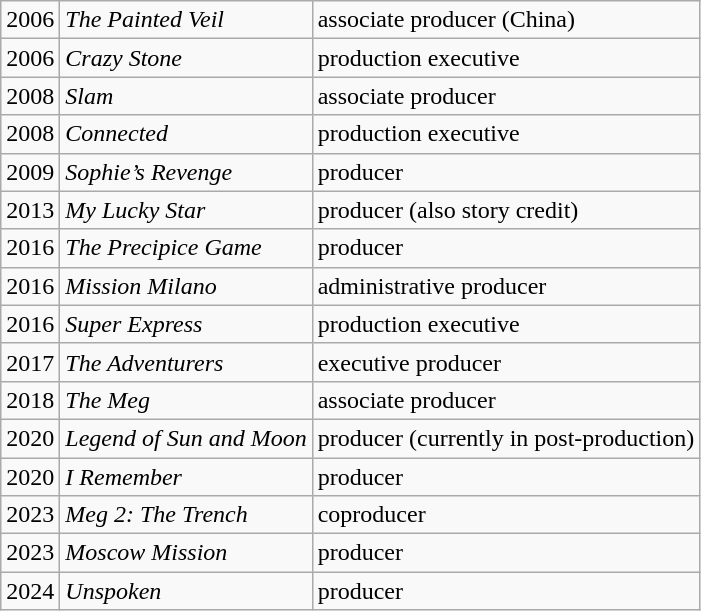<table class="wikitable">
<tr>
<td>2006</td>
<td><em>The Painted Veil</em></td>
<td>associate producer (China)</td>
</tr>
<tr>
<td>2006</td>
<td><em>Crazy Stone</em></td>
<td>production executive</td>
</tr>
<tr>
<td>2008</td>
<td><em>Slam</em></td>
<td>associate producer</td>
</tr>
<tr>
<td>2008</td>
<td><em>Connected</em></td>
<td>production executive</td>
</tr>
<tr>
<td>2009</td>
<td><em>Sophie’s Revenge</em></td>
<td>producer</td>
</tr>
<tr>
<td>2013</td>
<td><em>My Lucky Star</em></td>
<td>producer (also story credit)</td>
</tr>
<tr>
<td>2016</td>
<td><em>The Precipice Game</em></td>
<td>producer</td>
</tr>
<tr>
<td>2016</td>
<td><em>Mission Milano</em></td>
<td>administrative producer</td>
</tr>
<tr>
<td>2016</td>
<td><em>Super Express</em></td>
<td>production executive</td>
</tr>
<tr>
<td>2017</td>
<td><em>The Adventurers</em></td>
<td>executive producer</td>
</tr>
<tr>
<td>2018</td>
<td><em>The Meg</em></td>
<td>associate producer</td>
</tr>
<tr>
<td>2020</td>
<td><em>Legend of Sun and Moon</em></td>
<td>producer (currently in post-production)</td>
</tr>
<tr>
<td>2020</td>
<td><em>I Remember</em></td>
<td>producer</td>
</tr>
<tr>
<td>2023</td>
<td><em>Meg 2: The Trench</em></td>
<td>coproducer</td>
</tr>
<tr>
<td>2023</td>
<td><em>Moscow Mission</em></td>
<td>producer</td>
</tr>
<tr>
<td>2024</td>
<td><em>Unspoken</em></td>
<td>producer</td>
</tr>
</table>
